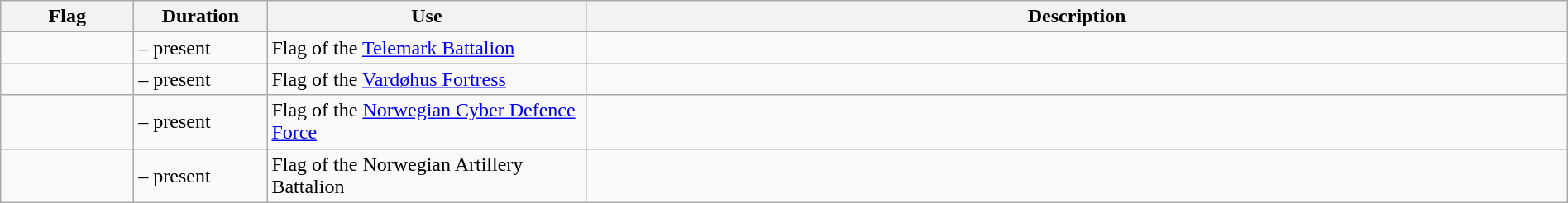<table class="wikitable" width="100%">
<tr>
<th style="width:100px;">Flag</th>
<th style="width:100px;">Duration</th>
<th style="width:250px;">Use</th>
<th style="min-width:250px">Description</th>
</tr>
<tr>
<td></td>
<td>– present</td>
<td>Flag of the <a href='#'>Telemark Battalion</a></td>
<td></td>
</tr>
<tr>
<td></td>
<td>– present</td>
<td>Flag of the <a href='#'>Vardøhus Fortress</a></td>
<td></td>
</tr>
<tr>
<td></td>
<td>– present</td>
<td>Flag of the <a href='#'>Norwegian Cyber Defence Force</a></td>
<td></td>
</tr>
<tr>
<td></td>
<td>– present</td>
<td>Flag of the Norwegian Artillery Battalion</td>
<td></td>
</tr>
</table>
